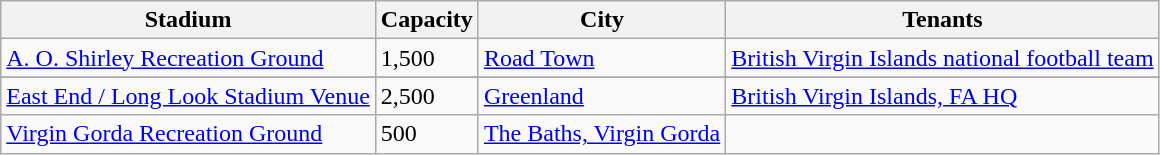<table class="wikitable sortable">
<tr>
<th>Stadium</th>
<th>Capacity</th>
<th>City</th>
<th>Tenants</th>
</tr>
<tr>
<td><a href='#'>A. O. Shirley Recreation Ground</a></td>
<td>1,500</td>
<td><a href='#'>Road Town</a></td>
<td><a href='#'>British Virgin Islands national football team</a></td>
</tr>
<tr>
</tr>
<tr>
<td><a href='#'>East End / Long Look Stadium Venue</a></td>
<td>2,500</td>
<td><a href='#'>Greenland</a></td>
<td><a href='#'>British Virgin Islands, FA HQ</a></td>
</tr>
<tr>
<td><a href='#'>Virgin Gorda Recreation Ground</a></td>
<td>500</td>
<td><a href='#'>The Baths, Virgin Gorda</a></td>
</tr>
</table>
